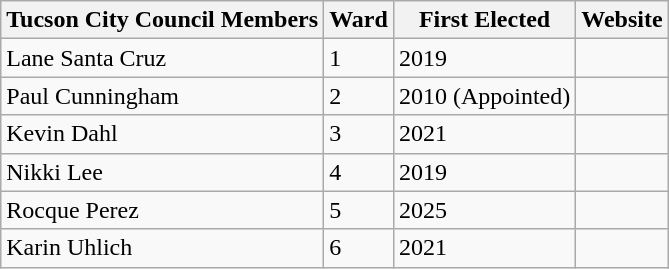<table class="wikitable">
<tr>
<th>Tucson City Council Members</th>
<th>Ward</th>
<th>First Elected</th>
<th>Website</th>
</tr>
<tr>
<td>Lane Santa Cruz</td>
<td>1</td>
<td>2019</td>
<td></td>
</tr>
<tr>
<td>Paul Cunningham</td>
<td>2</td>
<td>2010 (Appointed)</td>
<td></td>
</tr>
<tr>
<td>Kevin Dahl</td>
<td>3</td>
<td>2021</td>
<td></td>
</tr>
<tr>
<td>Nikki Lee</td>
<td>4</td>
<td>2019</td>
<td></td>
</tr>
<tr>
<td>Rocque Perez</td>
<td>5</td>
<td>2025 </td>
<td></td>
</tr>
<tr>
<td>Karin Uhlich</td>
<td>6</td>
<td>2021</td>
<td></td>
</tr>
</table>
